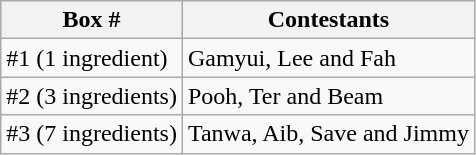<table class="wikitable">
<tr>
<th>Box #</th>
<th>Contestants</th>
</tr>
<tr>
<td>#1 (1 ingredient)</td>
<td>Gamyui, Lee and Fah</td>
</tr>
<tr>
<td>#2 (3 ingredients)</td>
<td>Pooh, Ter and Beam</td>
</tr>
<tr>
<td>#3 (7 ingredients)</td>
<td>Tanwa, Aib, Save and Jimmy</td>
</tr>
</table>
